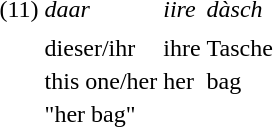<table>
<tr>
<td>(11)</td>
<td><em>daar</em></td>
<td><em>iire</em></td>
<td><em>dàsch</em></td>
</tr>
<tr>
<td></td>
<td></td>
<td></td>
<td></td>
</tr>
<tr>
<td></td>
<td>dieser/ihr</td>
<td>ihre</td>
<td>Tasche</td>
</tr>
<tr>
<td></td>
<td>this one/her</td>
<td>her</td>
<td>bag</td>
</tr>
<tr>
<td></td>
<td colspan="3">"her bag"</td>
</tr>
</table>
